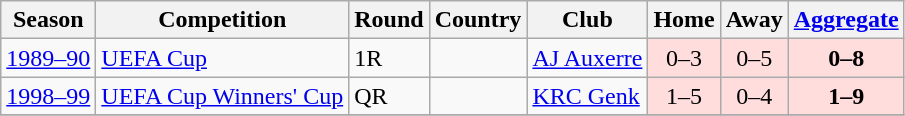<table class="wikitable">
<tr>
<th>Season</th>
<th>Competition</th>
<th>Round</th>
<th>Country</th>
<th>Club</th>
<th>Home</th>
<th>Away</th>
<th><a href='#'>Aggregate</a></th>
</tr>
<tr>
<td><a href='#'>1989–90</a></td>
<td><a href='#'>UEFA Cup</a></td>
<td>1R</td>
<td></td>
<td><a href='#'>AJ Auxerre</a></td>
<td style="text-align:center; background:#fdd;">0–3</td>
<td style="text-align:center; background:#fdd;">0–5</td>
<td style="text-align:center; background:#fdd;"><strong>0–8</strong></td>
</tr>
<tr>
<td><a href='#'>1998–99</a></td>
<td><a href='#'>UEFA Cup Winners' Cup</a></td>
<td>QR</td>
<td></td>
<td><a href='#'>KRC Genk</a></td>
<td style="text-align:center; background:#fdd;">1–5</td>
<td style="text-align:center; background:#fdd;">0–4</td>
<td style="text-align:center; background:#fdd;"><strong>1–9</strong></td>
</tr>
<tr>
</tr>
</table>
